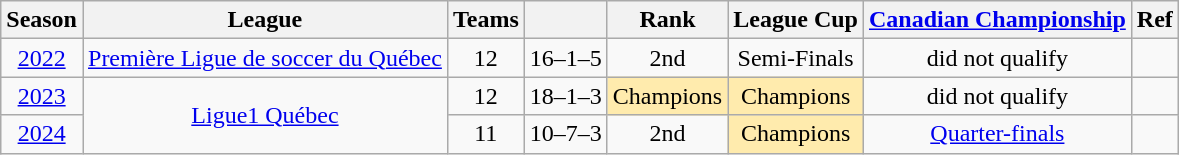<table class="wikitable" style="text-align: center;">
<tr>
<th>Season</th>
<th>League</th>
<th>Teams</th>
<th></th>
<th>Rank</th>
<th>League Cup</th>
<th><a href='#'>Canadian Championship</a></th>
<th>Ref</th>
</tr>
<tr>
<td><a href='#'>2022</a></td>
<td><a href='#'>Première Ligue de soccer du Québec</a></td>
<td>12</td>
<td>16–1–5</td>
<td>2nd</td>
<td>Semi-Finals</td>
<td>did not qualify</td>
<td></td>
</tr>
<tr>
<td><a href='#'>2023</a></td>
<td rowspan=2><a href='#'>Ligue1 Québec</a></td>
<td>12</td>
<td>18–1–3</td>
<td bgcolor="FFEBAD">Champions</td>
<td bgcolor="FFEBAD">Champions</td>
<td>did not qualify</td>
<td></td>
</tr>
<tr>
<td><a href='#'>2024</a></td>
<td>11</td>
<td>10–7–3</td>
<td>2nd</td>
<td bgcolor="FFEBAD">Champions</td>
<td><a href='#'>Quarter-finals</a></td>
<td></td>
</tr>
</table>
